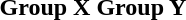<table>
<tr valign=top>
<th align="center">Group X</th>
<th align="center">Group Y</th>
</tr>
<tr valign=top>
<td align="left"></td>
<td align="left"></td>
</tr>
</table>
